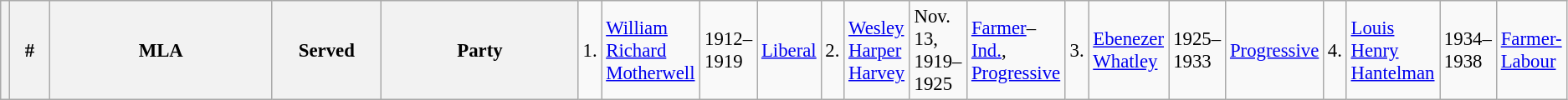<table class="wikitable" style="font-size: 95%; clear:both">
<tr>
<th></th>
<th style="width: 25px">#</th>
<th style="width: 170px">MLA</th>
<th style="width: 80px">Served</th>
<th style="width: 150px">Party<br></th>
<td>1.</td>
<td><a href='#'>William Richard Motherwell</a></td>
<td>1912–1919</td>
<td><a href='#'>Liberal</a><br></td>
<td>2.</td>
<td><a href='#'>Wesley Harper Harvey</a></td>
<td>Nov. 13, 1919–1925</td>
<td><a href='#'>Farmer</a>–<a href='#'>Ind.</a>, <a href='#'>Progressive</a><br></td>
<td>3.</td>
<td><a href='#'>Ebenezer Whatley</a></td>
<td>1925–1933</td>
<td><a href='#'>Progressive</a><br></td>
<td>4.</td>
<td><a href='#'>Louis Henry Hantelman</a></td>
<td>1934–1938</td>
<td><a href='#'>Farmer-Labour</a></td>
</tr>
</table>
